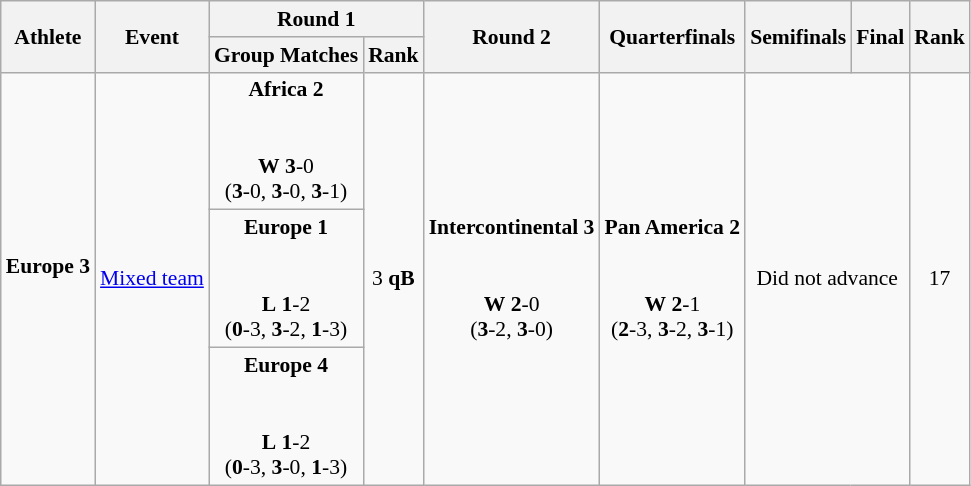<table class="wikitable" border="1" style="font-size:90%">
<tr>
<th rowspan=2>Athlete</th>
<th rowspan=2>Event</th>
<th colspan=2>Round 1</th>
<th rowspan=2>Round 2</th>
<th rowspan=2>Quarterfinals</th>
<th rowspan=2>Semifinals</th>
<th rowspan=2>Final</th>
<th rowspan=2>Rank</th>
</tr>
<tr>
<th>Group Matches</th>
<th>Rank</th>
</tr>
<tr>
<td rowspan=3><strong>Europe 3</strong><br><br></td>
<td rowspan=3><a href='#'>Mixed team</a></td>
<td align=center><strong>Africa 2</strong><br><br><br> <strong>W</strong> <strong>3</strong>-0 <br> (<strong>3</strong>-0, <strong>3</strong>-0, <strong>3</strong>-1)</td>
<td rowspan=3 align=center>3 <strong>qB</strong></td>
<td align=center rowspan=3><strong>Intercontinental 3</strong><br><br><br> <strong>W</strong> <strong>2</strong>-0 <br> (<strong>3</strong>-2, <strong>3</strong>-0)</td>
<td align=center rowspan=3><strong>Pan America 2</strong><br><br><br> <strong>W</strong> <strong>2</strong>-1 <br> (<strong>2</strong>-3, <strong>3</strong>-2, <strong>3</strong>-1)</td>
<td rowspan=3 colspan=2 align=center>Did not advance</td>
<td rowspan=3 align=center>17</td>
</tr>
<tr>
<td align=center><strong>Europe 1</strong><br><br><br> <strong>L</strong> <strong>1</strong>-2 <br> (<strong>0</strong>-3, <strong>3</strong>-2, <strong>1</strong>-3)</td>
</tr>
<tr>
<td align=center><strong>Europe 4</strong><br><br><br> <strong>L</strong> <strong>1</strong>-2 <br> (<strong>0</strong>-3, <strong>3</strong>-0, <strong>1</strong>-3)</td>
</tr>
</table>
